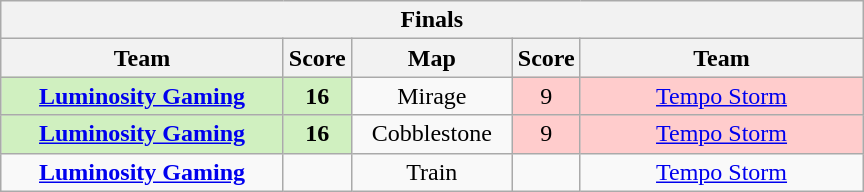<table class="wikitable" style="text-align: center;">
<tr>
<th colspan=5>Finals</th>
</tr>
<tr>
<th width="181px">Team</th>
<th width="20px">Score</th>
<th width="100px">Map</th>
<th width="20px">Score</th>
<th width="181px">Team</th>
</tr>
<tr>
<td style="background: #D0F0C0;"><strong><a href='#'>Luminosity Gaming</a></strong></td>
<td style="background: #D0F0C0;"><strong>16</strong></td>
<td>Mirage</td>
<td style="background: #FFCCCC;">9</td>
<td style="background: #FFCCCC;"><a href='#'>Tempo Storm</a></td>
</tr>
<tr>
<td style="background: #D0F0C0;"><strong><a href='#'>Luminosity Gaming</a></strong></td>
<td style="background: #D0F0C0;"><strong>16</strong></td>
<td>Cobblestone</td>
<td style="background: #FFCCCC;">9</td>
<td style="background: #FFCCCC;"><a href='#'>Tempo Storm</a></td>
</tr>
<tr>
<td><strong><a href='#'>Luminosity Gaming</a></strong></td>
<td></td>
<td>Train</td>
<td></td>
<td><a href='#'>Tempo Storm</a></td>
</tr>
</table>
